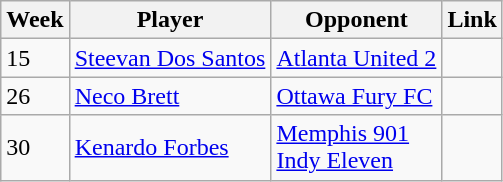<table class=wikitable style="display:inline-table;">
<tr>
<th>Week</th>
<th>Player</th>
<th>Opponent</th>
<th>Link</th>
</tr>
<tr>
<td>15</td>
<td> <a href='#'>Steevan Dos Santos</a></td>
<td><a href='#'>Atlanta United 2</a></td>
<td></td>
</tr>
<tr>
<td>26</td>
<td> <a href='#'>Neco Brett</a></td>
<td><a href='#'>Ottawa Fury FC</a></td>
<td></td>
</tr>
<tr>
<td>30</td>
<td> <a href='#'>Kenardo Forbes</a></td>
<td><a href='#'>Memphis 901</a><br><a href='#'>Indy Eleven</a></td>
<td></td>
</tr>
</table>
